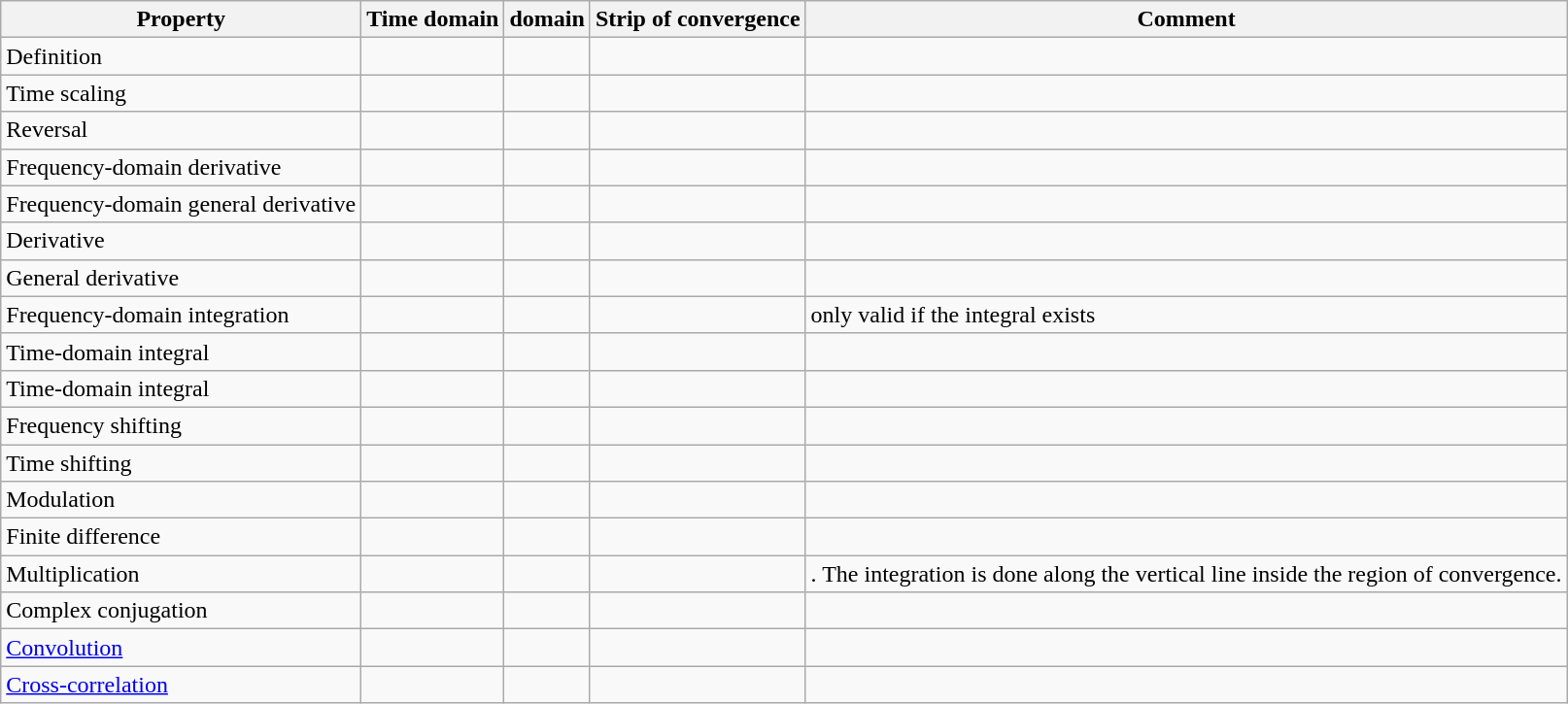<table class="wikitable">
<tr>
<th>Property</th>
<th>Time domain</th>
<th> domain</th>
<th>Strip of convergence</th>
<th>Comment</th>
</tr>
<tr>
<td>Definition</td>
<td></td>
<td></td>
<td></td>
<td></td>
</tr>
<tr>
<td>Time scaling</td>
<td></td>
<td></td>
<td></td>
<td></td>
</tr>
<tr>
<td>Reversal</td>
<td></td>
<td></td>
<td></td>
<td></td>
</tr>
<tr>
<td>Frequency-domain derivative</td>
<td></td>
<td></td>
<td></td>
<td></td>
</tr>
<tr>
<td>Frequency-domain general derivative</td>
<td></td>
<td></td>
<td></td>
<td></td>
</tr>
<tr>
<td>Derivative</td>
<td></td>
<td></td>
<td></td>
<td></td>
</tr>
<tr>
<td>General derivative</td>
<td></td>
<td></td>
<td></td>
<td></td>
</tr>
<tr>
<td>Frequency-domain integration</td>
<td></td>
<td></td>
<td></td>
<td>only valid if the integral exists</td>
</tr>
<tr>
<td>Time-domain integral</td>
<td></td>
<td></td>
<td></td>
<td></td>
</tr>
<tr>
<td>Time-domain integral</td>
<td></td>
<td></td>
<td></td>
<td></td>
</tr>
<tr>
<td>Frequency shifting</td>
<td></td>
<td></td>
<td></td>
<td></td>
</tr>
<tr>
<td>Time shifting</td>
<td></td>
<td></td>
<td></td>
<td></td>
</tr>
<tr>
<td>Modulation</td>
<td></td>
<td></td>
<td></td>
<td></td>
</tr>
<tr>
<td>Finite difference</td>
<td></td>
<td></td>
<td></td>
<td></td>
</tr>
<tr>
<td>Multiplication</td>
<td></td>
<td></td>
<td></td>
<td>. The integration is done along the vertical line  inside the region of convergence.</td>
</tr>
<tr>
<td>Complex conjugation</td>
<td></td>
<td></td>
<td></td>
<td></td>
</tr>
<tr>
<td><a href='#'>Convolution</a></td>
<td></td>
<td></td>
<td></td>
<td></td>
</tr>
<tr>
<td><a href='#'>Cross-correlation</a></td>
<td></td>
<td></td>
<td></td>
<td></td>
</tr>
</table>
